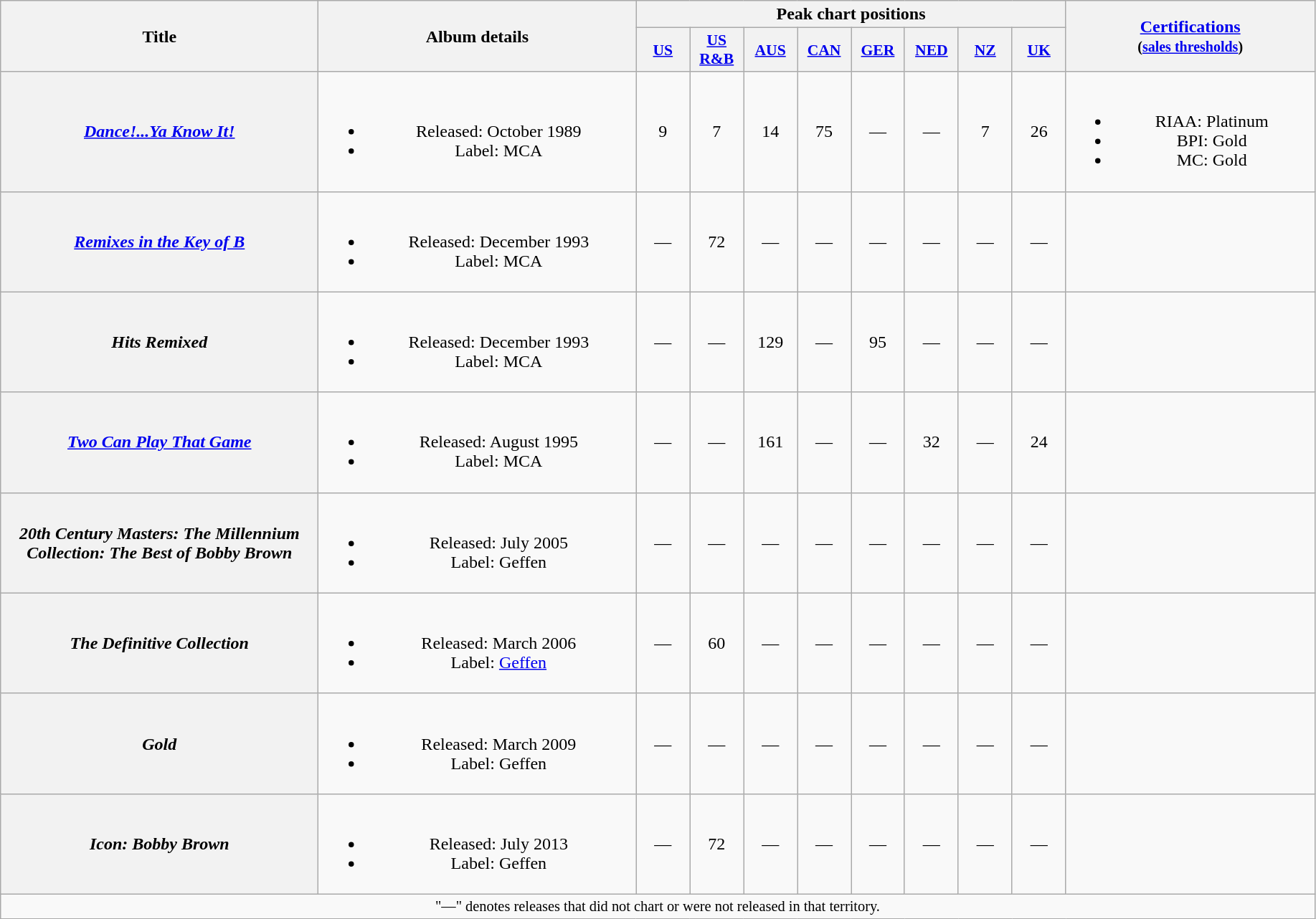<table class="wikitable plainrowheaders" style="text-align:center;">
<tr>
<th scope="col" rowspan="2" style="width:18em;">Title</th>
<th scope="col" rowspan="2" style="width:18em;">Album details</th>
<th scope="col" colspan="8">Peak chart positions</th>
<th rowspan="2" style="width:14em;"><a href='#'>Certifications</a><br><small>(<a href='#'>sales thresholds</a>)</small></th>
</tr>
<tr>
<th scope="col" style="width:3em;font-size:90%;"><a href='#'>US</a><br></th>
<th scope="col" style="width:3em;font-size:90%;"><a href='#'>US<br>R&B</a><br></th>
<th scope="col" style="width:3em;font-size:90%;"><a href='#'>AUS</a><br></th>
<th scope="col" style="width:3em;font-size:90%;"><a href='#'>CAN</a><br></th>
<th scope="col" style="width:3em;font-size:90%;"><a href='#'>GER</a><br></th>
<th scope="col" style="width:3em;font-size:90%;"><a href='#'>NED</a><br></th>
<th scope="col" style="width:3em;font-size:90%;"><a href='#'>NZ</a><br></th>
<th scope="col" style="width:3em;font-size:90%;"><a href='#'>UK</a><br></th>
</tr>
<tr>
<th scope="row"><em><a href='#'>Dance!...Ya Know It!</a></em></th>
<td><br><ul><li>Released: October 1989</li><li>Label: MCA</li></ul></td>
<td>9</td>
<td>7</td>
<td>14</td>
<td>75</td>
<td>—</td>
<td>—</td>
<td>7</td>
<td>26</td>
<td><br><ul><li>RIAA: Platinum</li><li>BPI: Gold</li><li>MC: Gold</li></ul></td>
</tr>
<tr>
<th scope="row"><em><a href='#'>Remixes in the Key of B</a></em></th>
<td><br><ul><li>Released: December 1993</li><li>Label: MCA</li></ul></td>
<td>—</td>
<td>72</td>
<td>—</td>
<td>—</td>
<td>—</td>
<td>—</td>
<td>—</td>
<td>—</td>
<td></td>
</tr>
<tr>
<th scope="row"><em>Hits Remixed</em></th>
<td><br><ul><li>Released: December 1993</li><li>Label: MCA</li></ul></td>
<td>—</td>
<td>—</td>
<td>129</td>
<td>—</td>
<td>95</td>
<td>—</td>
<td>—</td>
<td>—</td>
<td></td>
</tr>
<tr>
<th scope="row"><em><a href='#'>Two Can Play That Game</a></em></th>
<td><br><ul><li>Released: August 1995</li><li>Label: MCA</li></ul></td>
<td>—</td>
<td>—</td>
<td>161</td>
<td>—</td>
<td>—</td>
<td>32</td>
<td>—</td>
<td>24</td>
<td></td>
</tr>
<tr>
<th scope="row"><em>20th Century Masters: The Millennium Collection: The Best of Bobby Brown</em></th>
<td><br><ul><li>Released: July 2005</li><li>Label: Geffen</li></ul></td>
<td>—</td>
<td>—</td>
<td>—</td>
<td>—</td>
<td>—</td>
<td>—</td>
<td>—</td>
<td>—</td>
<td></td>
</tr>
<tr>
<th scope="row"><em>The Definitive Collection</em></th>
<td><br><ul><li>Released: March 2006</li><li>Label: <a href='#'>Geffen</a></li></ul></td>
<td>—</td>
<td>60</td>
<td>—</td>
<td>—</td>
<td>—</td>
<td>—</td>
<td>—</td>
<td>—</td>
<td></td>
</tr>
<tr>
<th scope="row"><em>Gold</em></th>
<td><br><ul><li>Released: March 2009</li><li>Label: Geffen</li></ul></td>
<td>—</td>
<td>—</td>
<td>—</td>
<td>—</td>
<td>—</td>
<td>—</td>
<td>—</td>
<td>—</td>
<td></td>
</tr>
<tr>
<th scope="row"><em>Icon: Bobby Brown</em></th>
<td><br><ul><li>Released: July 2013</li><li>Label: Geffen</li></ul></td>
<td>—</td>
<td>72</td>
<td>—</td>
<td>—</td>
<td>—</td>
<td>—</td>
<td>—</td>
<td>—</td>
<td></td>
</tr>
<tr>
<td colspan="11" style="font-size:85%">"—" denotes releases that did not chart or were not released in that territory.</td>
</tr>
</table>
